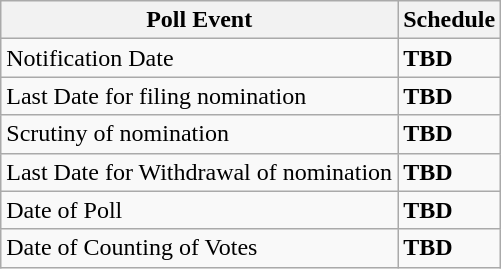<table class="wikitable">
<tr>
<th>Poll Event</th>
<th>Schedule</th>
</tr>
<tr>
<td>Notification Date</td>
<td><strong>TBD</strong></td>
</tr>
<tr>
<td>Last Date for filing nomination</td>
<td><strong>TBD</strong></td>
</tr>
<tr>
<td>Scrutiny of nomination</td>
<td><strong>TBD</strong></td>
</tr>
<tr>
<td>Last Date for Withdrawal of nomination</td>
<td><strong>TBD</strong></td>
</tr>
<tr>
<td>Date of Poll</td>
<td><strong>TBD</strong></td>
</tr>
<tr>
<td>Date of Counting of Votes</td>
<td><strong>TBD</strong></td>
</tr>
</table>
